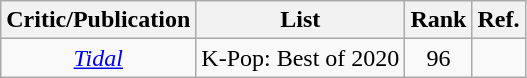<table class="sortable wikitable">
<tr>
<th>Critic/Publication</th>
<th>List</th>
<th>Rank</th>
<th>Ref.</th>
</tr>
<tr>
<td align="center"><em><a href='#'>Tidal</a></em></td>
<td align="center">K-Pop: Best of 2020</td>
<td align="center">96</td>
<td></td>
</tr>
</table>
